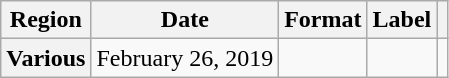<table class="wikitable plainrowheaders">
<tr>
<th scope="col">Region</th>
<th scope="col">Date</th>
<th scope="col">Format</th>
<th scope="col">Label</th>
<th scope="col"></th>
</tr>
<tr>
<th scope="row">Various</th>
<td>February 26, 2019</td>
<td></td>
<td></td>
<td style="text-align:center"></td>
</tr>
</table>
